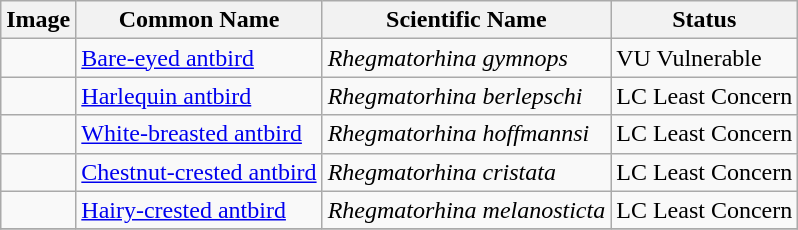<table class="wikitable">
<tr>
<th>Image</th>
<th>Common Name</th>
<th>Scientific Name</th>
<th>Status</th>
</tr>
<tr>
<td></td>
<td><a href='#'>Bare-eyed antbird</a></td>
<td><em>Rhegmatorhina gymnops</em></td>
<td>VU Vulnerable</td>
</tr>
<tr>
<td></td>
<td><a href='#'>Harlequin antbird</a></td>
<td><em>Rhegmatorhina berlepschi</em></td>
<td>LC Least Concern</td>
</tr>
<tr>
<td></td>
<td><a href='#'>White-breasted antbird</a></td>
<td><em>Rhegmatorhina hoffmannsi</em></td>
<td>LC Least Concern</td>
</tr>
<tr>
<td></td>
<td><a href='#'>Chestnut-crested antbird</a></td>
<td><em>Rhegmatorhina cristata</em></td>
<td>LC Least Concern</td>
</tr>
<tr>
<td></td>
<td><a href='#'>Hairy-crested antbird</a></td>
<td><em>Rhegmatorhina melanosticta</em></td>
<td>LC Least Concern</td>
</tr>
<tr>
</tr>
</table>
